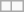<table class="wikitable">
<tr>
<td></td>
<td></td>
</tr>
</table>
